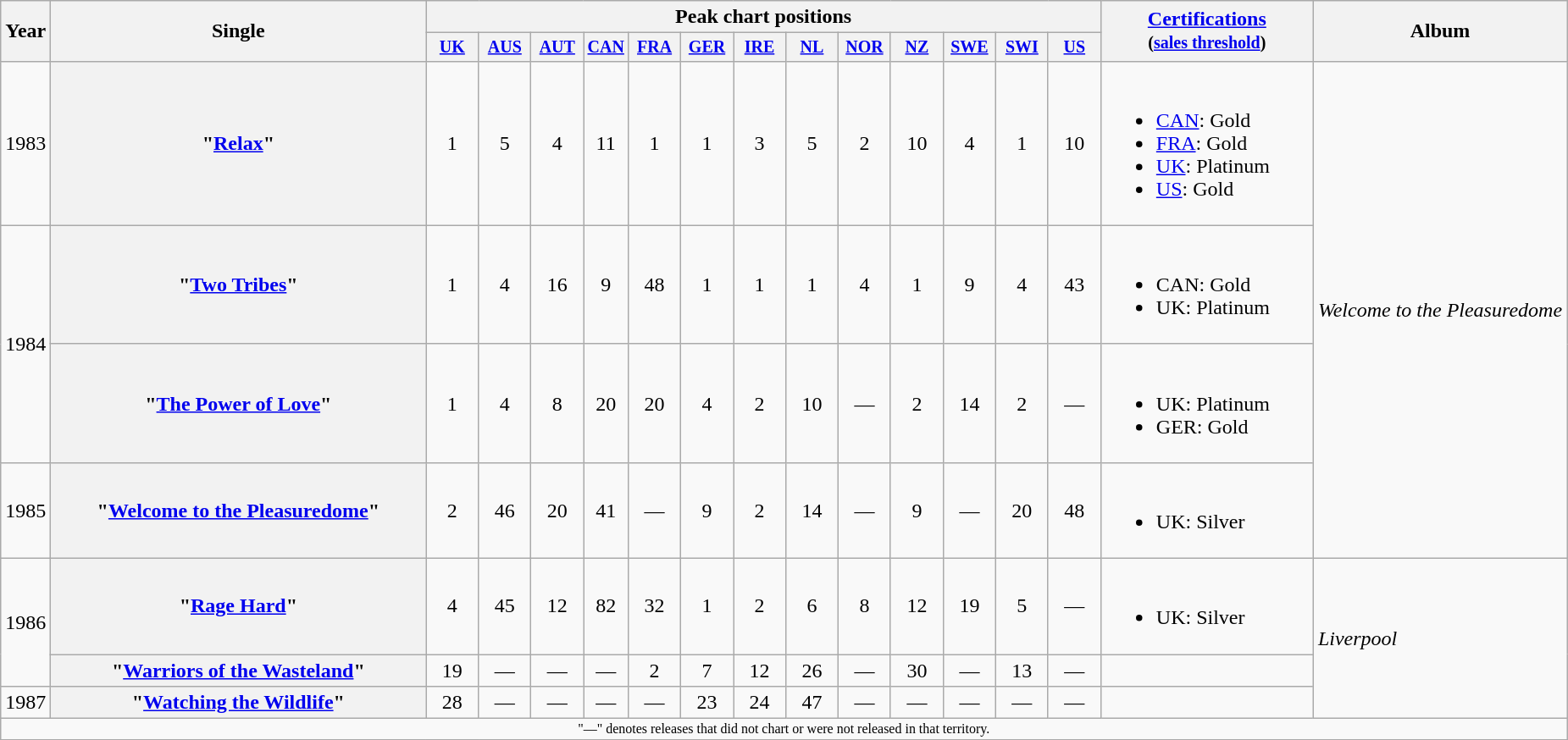<table class="wikitable plainrowheaders" style="text-align:center;">
<tr>
<th rowspan="2">Year</th>
<th rowspan="2" style="width:18em;">Single</th>
<th colspan="13">Peak chart positions</th>
<th rowspan="2" style="width:10em;"><a href='#'>Certifications</a><br><small>(<a href='#'>sales threshold</a>)</small></th>
<th rowspan="2">Album</th>
</tr>
<tr style="font-size:smaller;">
<th width="35"><a href='#'>UK</a><br></th>
<th width="35"><a href='#'>AUS</a><br></th>
<th width="35"><a href='#'>AUT</a><br></th>
<th><a href='#'>CAN</a><br></th>
<th width="35"><a href='#'>FRA</a><br></th>
<th width="35"><a href='#'>GER</a><br></th>
<th width="35"><a href='#'>IRE</a><br></th>
<th width="35"><a href='#'>NL</a><br></th>
<th width="35"><a href='#'>NOR</a><br></th>
<th width="35"><a href='#'>NZ</a><br></th>
<th width="35"><a href='#'>SWE</a><br></th>
<th width="35"><a href='#'>SWI</a><br></th>
<th width="35"><a href='#'>US</a><br></th>
</tr>
<tr>
<td>1983</td>
<th scope="row">"<a href='#'>Relax</a>"</th>
<td>1</td>
<td>5</td>
<td>4</td>
<td>11</td>
<td>1</td>
<td>1</td>
<td>3</td>
<td>5</td>
<td>2</td>
<td>10</td>
<td>4</td>
<td>1</td>
<td>10</td>
<td align="left"><br><ul><li><a href='#'>CAN</a>: Gold</li><li><a href='#'>FRA</a>: Gold</li><li><a href='#'>UK</a>: Platinum</li><li><a href='#'>US</a>: Gold</li></ul></td>
<td align="left" rowspan="4"><em>Welcome to the Pleasuredome</em></td>
</tr>
<tr>
<td rowspan="2">1984</td>
<th scope="row">"<a href='#'>Two Tribes</a>"</th>
<td>1</td>
<td>4</td>
<td>16</td>
<td>9</td>
<td>48</td>
<td>1</td>
<td>1</td>
<td>1</td>
<td>4</td>
<td>1</td>
<td>9</td>
<td>4</td>
<td>43</td>
<td align="left"><br><ul><li>CAN: Gold</li><li>UK: Platinum</li></ul></td>
</tr>
<tr>
<th scope="row">"<a href='#'>The Power of Love</a>"</th>
<td>1</td>
<td>4</td>
<td>8</td>
<td>20</td>
<td>20</td>
<td>4</td>
<td>2</td>
<td>10</td>
<td>—</td>
<td>2</td>
<td>14</td>
<td>2</td>
<td>—</td>
<td align="left"><br><ul><li>UK: Platinum</li><li>GER: Gold</li></ul></td>
</tr>
<tr>
<td>1985</td>
<th scope="row">"<a href='#'>Welcome to the Pleasuredome</a>"</th>
<td>2</td>
<td>46</td>
<td>20</td>
<td>41</td>
<td>—</td>
<td>9</td>
<td>2</td>
<td>14</td>
<td>—</td>
<td>9</td>
<td>—</td>
<td>20</td>
<td>48</td>
<td align="left"><br><ul><li>UK: Silver</li></ul></td>
</tr>
<tr>
<td rowspan="2">1986</td>
<th scope="row">"<a href='#'>Rage Hard</a>"</th>
<td>4</td>
<td>45</td>
<td>12</td>
<td>82</td>
<td>32</td>
<td>1</td>
<td>2</td>
<td>6</td>
<td>8</td>
<td>12</td>
<td>19</td>
<td>5</td>
<td>—</td>
<td align="left"><br><ul><li>UK: Silver</li></ul></td>
<td align="left" rowspan="3"><em>Liverpool</em></td>
</tr>
<tr>
<th scope="row">"<a href='#'>Warriors of the Wasteland</a>"</th>
<td>19</td>
<td>—</td>
<td>—</td>
<td>—</td>
<td>2</td>
<td>7</td>
<td>12</td>
<td>26</td>
<td>—</td>
<td>30</td>
<td>—</td>
<td>13</td>
<td>—</td>
<td></td>
</tr>
<tr>
<td>1987</td>
<th scope="row">"<a href='#'>Watching the Wildlife</a>"</th>
<td>28</td>
<td>—</td>
<td>—</td>
<td>—</td>
<td>—</td>
<td>23</td>
<td>24</td>
<td>47</td>
<td>—</td>
<td>—</td>
<td>—</td>
<td>—</td>
<td>—</td>
<td></td>
</tr>
<tr>
<td colspan="17" style="font-size:8pt">"—" denotes releases that did not chart or were not released in that territory.</td>
</tr>
<tr>
</tr>
</table>
